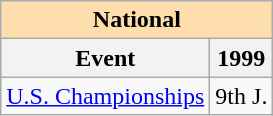<table class="wikitable" style="text-align:center">
<tr>
<th style="background-color: #ffdead; " colspan=2 align=center><strong>National</strong></th>
</tr>
<tr>
<th>Event</th>
<th>1999</th>
</tr>
<tr>
<td align=left><a href='#'>U.S. Championships</a></td>
<td>9th J.</td>
</tr>
</table>
